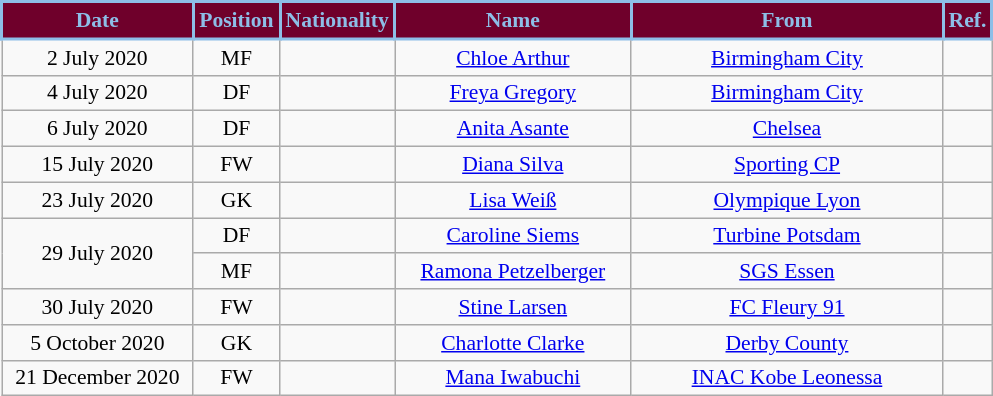<table class="wikitable" style="text-align:center; font-size:90%; ">
<tr>
<th style="background:#6F002B; color:#8DBEE7;border:2px solid #8DBEE7; width:120px;">Date</th>
<th style="background:#6F002B; color:#8DBEE7;border:2px solid #8DBEE7; width:50px;">Position</th>
<th style="background:#6F002B; color:#8DBEE7;border:2px solid #8DBEE7; width:50px;">Nationality</th>
<th style="background:#6F002B; color:#8DBEE7;border:2px solid #8DBEE7; width:150px;">Name</th>
<th style="background:#6F002B; color:#8DBEE7;border:2px solid #8DBEE7; width:200px;">From</th>
<th style="background:#6F002B; color:#8DBEE7;border:2px solid #8DBEE7; width:25px;">Ref.</th>
</tr>
<tr>
<td>2 July 2020</td>
<td>MF</td>
<td></td>
<td><a href='#'>Chloe Arthur</a></td>
<td> <a href='#'>Birmingham City</a></td>
<td></td>
</tr>
<tr>
<td>4 July 2020</td>
<td>DF</td>
<td></td>
<td><a href='#'>Freya Gregory</a></td>
<td> <a href='#'>Birmingham City</a></td>
<td></td>
</tr>
<tr>
<td>6 July 2020</td>
<td>DF</td>
<td></td>
<td><a href='#'>Anita Asante</a></td>
<td> <a href='#'>Chelsea</a></td>
<td></td>
</tr>
<tr>
<td>15 July 2020</td>
<td>FW</td>
<td></td>
<td><a href='#'>Diana Silva</a></td>
<td> <a href='#'>Sporting CP</a></td>
<td></td>
</tr>
<tr>
<td>23 July 2020</td>
<td>GK</td>
<td></td>
<td><a href='#'>Lisa Weiß</a></td>
<td> <a href='#'>Olympique Lyon</a></td>
<td></td>
</tr>
<tr>
<td rowspan="2">29 July 2020</td>
<td>DF</td>
<td></td>
<td><a href='#'>Caroline Siems</a></td>
<td> <a href='#'>Turbine Potsdam</a></td>
<td></td>
</tr>
<tr>
<td>MF</td>
<td></td>
<td><a href='#'>Ramona Petzelberger</a></td>
<td> <a href='#'>SGS Essen</a></td>
<td></td>
</tr>
<tr>
<td>30 July 2020</td>
<td>FW</td>
<td></td>
<td><a href='#'>Stine Larsen</a></td>
<td> <a href='#'>FC Fleury 91</a></td>
<td></td>
</tr>
<tr>
<td>5 October 2020</td>
<td>GK</td>
<td></td>
<td><a href='#'>Charlotte Clarke</a></td>
<td> <a href='#'>Derby County</a></td>
<td></td>
</tr>
<tr>
<td>21 December 2020</td>
<td>FW</td>
<td></td>
<td><a href='#'>Mana Iwabuchi</a></td>
<td> <a href='#'>INAC Kobe Leonessa</a></td>
<td></td>
</tr>
</table>
